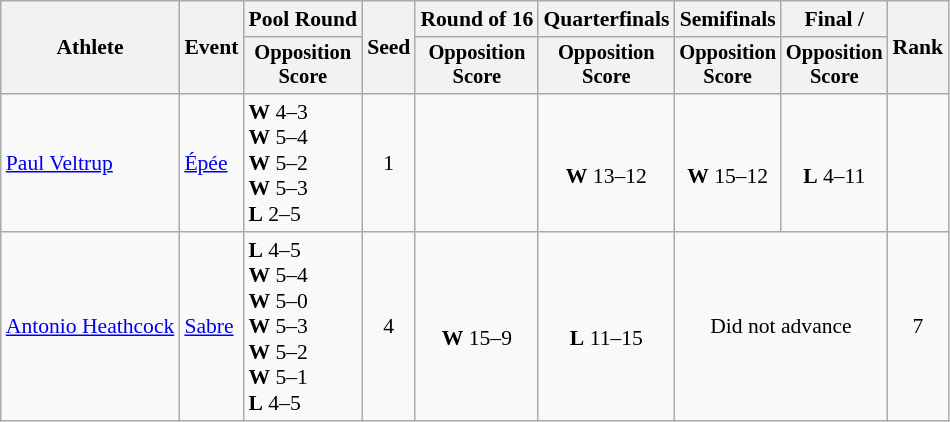<table class=wikitable style="font-size:90%">
<tr>
<th rowspan="2">Athlete</th>
<th rowspan="2">Event</th>
<th>Pool Round</th>
<th rowspan="2">Seed</th>
<th>Round of 16</th>
<th>Quarterfinals</th>
<th>Semifinals</th>
<th>Final / </th>
<th rowspan=2>Rank</th>
</tr>
<tr style="font-size:95%">
<th>Opposition<br>Score</th>
<th>Opposition<br>Score</th>
<th>Opposition<br>Score</th>
<th>Opposition<br>Score</th>
<th>Opposition<br>Score</th>
</tr>
<tr align=center>
<td align=left><a href='#'>Paul Veltrup</a></td>
<td align=left><a href='#'>Épée</a></td>
<td align=left> <strong>W</strong> 4–3<br> <strong>W</strong> 5–4<br> <strong>W</strong> 5–2<br> <strong>W</strong> 5–3<br> <strong>L</strong> 2–5</td>
<td>1</td>
<td></td>
<td><br><strong>W</strong> 13–12</td>
<td><br><strong>W</strong> 15–12</td>
<td><br><strong>L</strong> 4–11</td>
<td></td>
</tr>
<tr align=center>
<td align=left><a href='#'>Antonio Heathcock</a></td>
<td align=left><a href='#'>Sabre</a></td>
<td align=left> <strong>L</strong> 4–5<br> <strong>W</strong> 5–4<br> <strong>W</strong> 5–0<br> <strong>W</strong> 5–3<br> <strong>W</strong> 5–2<br> <strong>W</strong> 5–1<br> <strong>L</strong> 4–5<br></td>
<td>4</td>
<td><br><strong>W</strong> 15–9</td>
<td><br><strong>L</strong> 11–15</td>
<td colspan=2>Did not advance</td>
<td>7</td>
</tr>
</table>
